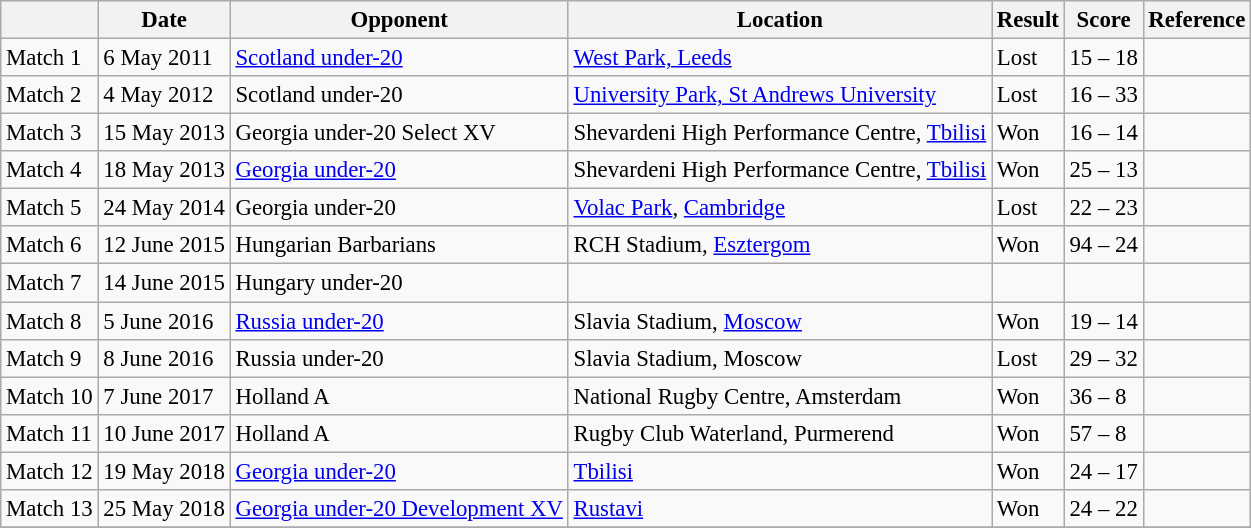<table class="wikitable" style="font-size: 95%;">
<tr>
<th></th>
<th>Date</th>
<th>Opponent</th>
<th>Location</th>
<th>Result</th>
<th>Score</th>
<th>Reference</th>
</tr>
<tr>
<td>Match 1</td>
<td>6 May 2011</td>
<td><a href='#'>Scotland under-20</a></td>
<td><a href='#'>West Park, Leeds</a></td>
<td>Lost</td>
<td>15 – 18</td>
<td></td>
</tr>
<tr>
<td>Match 2</td>
<td>4 May 2012</td>
<td>Scotland under-20</td>
<td><a href='#'>University Park, St Andrews University</a></td>
<td>Lost</td>
<td>16 – 33</td>
<td></td>
</tr>
<tr>
<td>Match 3</td>
<td>15 May 2013</td>
<td>Georgia under-20 Select XV</td>
<td>Shevardeni High Performance Centre, <a href='#'>Tbilisi</a></td>
<td>Won</td>
<td>16 – 14</td>
<td> </td>
</tr>
<tr>
<td>Match 4</td>
<td>18 May 2013</td>
<td><a href='#'>Georgia under-20</a></td>
<td>Shevardeni High Performance Centre, <a href='#'>Tbilisi</a></td>
<td>Won</td>
<td>25 – 13</td>
</tr>
<tr>
<td>Match 5</td>
<td>24 May 2014</td>
<td>Georgia under-20</td>
<td><a href='#'>Volac Park</a>, <a href='#'>Cambridge</a></td>
<td>Lost</td>
<td>22 – 23</td>
<td></td>
</tr>
<tr>
<td>Match 6</td>
<td>12 June 2015</td>
<td>Hungarian Barbarians</td>
<td>RCH Stadium, <a href='#'>Esztergom</a></td>
<td>Won</td>
<td>94 – 24</td>
<td></td>
</tr>
<tr>
<td>Match 7</td>
<td>14 June 2015</td>
<td>Hungary under-20</td>
<td></td>
<td></td>
<td></td>
<td></td>
</tr>
<tr>
<td>Match 8</td>
<td>5 June 2016</td>
<td><a href='#'>Russia under-20</a></td>
<td>Slavia Stadium, <a href='#'>Moscow</a></td>
<td>Won</td>
<td>19 – 14</td>
<td></td>
</tr>
<tr>
<td>Match 9</td>
<td>8 June 2016</td>
<td>Russia under-20</td>
<td>Slavia Stadium, Moscow</td>
<td>Lost</td>
<td>29 – 32</td>
<td></td>
</tr>
<tr>
<td>Match 10</td>
<td>7 June 2017</td>
<td>Holland A</td>
<td>National Rugby Centre, Amsterdam</td>
<td>Won</td>
<td>36 – 8</td>
<td></td>
</tr>
<tr>
<td>Match 11</td>
<td>10 June 2017</td>
<td>Holland A</td>
<td>Rugby Club Waterland, Purmerend</td>
<td>Won</td>
<td>57 – 8</td>
<td></td>
</tr>
<tr>
<td>Match 12</td>
<td>19 May 2018</td>
<td><a href='#'>Georgia under-20</a></td>
<td><a href='#'>Tbilisi</a></td>
<td>Won</td>
<td>24 – 17</td>
<td></td>
</tr>
<tr>
<td>Match 13</td>
<td>25 May 2018</td>
<td><a href='#'>Georgia under-20 Development XV</a></td>
<td><a href='#'>Rustavi</a></td>
<td>Won</td>
<td>24 – 22</td>
<td></td>
</tr>
<tr>
</tr>
</table>
